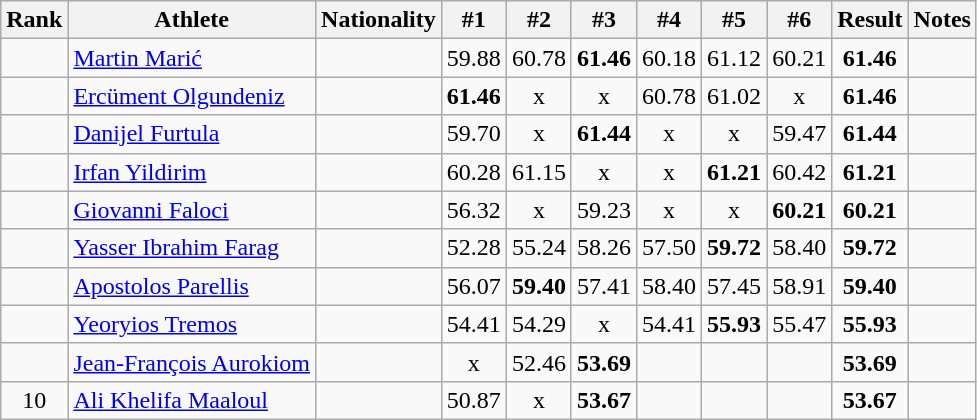<table class="wikitable sortable" style="text-align:center">
<tr>
<th>Rank</th>
<th>Athlete</th>
<th>Nationality</th>
<th>#1</th>
<th>#2</th>
<th>#3</th>
<th>#4</th>
<th>#5</th>
<th>#6</th>
<th>Result</th>
<th>Notes</th>
</tr>
<tr>
<td></td>
<td align="left"><a href='#'>Martin Marić</a></td>
<td align="left"></td>
<td>59.88</td>
<td>60.78</td>
<td><strong>61.46</strong></td>
<td>60.18</td>
<td>61.12</td>
<td>60.21</td>
<td><strong>61.46</strong></td>
<td></td>
</tr>
<tr>
<td></td>
<td align="left"><a href='#'>Ercüment Olgundeniz</a></td>
<td align="left"></td>
<td><strong>61.46</strong></td>
<td>x</td>
<td>x</td>
<td>60.78</td>
<td>61.02</td>
<td>x</td>
<td><strong>61.46</strong></td>
<td></td>
</tr>
<tr>
<td></td>
<td align="left"><a href='#'>Danijel Furtula</a></td>
<td align="left"></td>
<td>59.70</td>
<td>x</td>
<td><strong>61.44</strong></td>
<td>x</td>
<td>x</td>
<td>59.47</td>
<td><strong>61.44</strong></td>
<td></td>
</tr>
<tr>
<td></td>
<td align="left"><a href='#'>Irfan Yildirim</a></td>
<td align="left"></td>
<td>60.28</td>
<td>61.15</td>
<td>x</td>
<td>x</td>
<td><strong>61.21</strong></td>
<td>60.42</td>
<td><strong>61.21</strong></td>
<td></td>
</tr>
<tr>
<td></td>
<td align="left"><a href='#'>Giovanni Faloci</a></td>
<td align="left"></td>
<td>56.32</td>
<td>x</td>
<td>59.23</td>
<td>x</td>
<td>x</td>
<td><strong>60.21</strong></td>
<td><strong>60.21</strong></td>
<td></td>
</tr>
<tr>
<td></td>
<td align="left"><a href='#'>Yasser Ibrahim Farag</a></td>
<td align="left"></td>
<td>52.28</td>
<td>55.24</td>
<td>58.26</td>
<td>57.50</td>
<td><strong>59.72</strong></td>
<td>58.40</td>
<td><strong>59.72</strong></td>
<td></td>
</tr>
<tr>
<td></td>
<td align="left"><a href='#'>Apostolos Parellis</a></td>
<td align="left"></td>
<td>56.07</td>
<td><strong>59.40</strong></td>
<td>57.41</td>
<td>58.40</td>
<td>57.45</td>
<td>58.91</td>
<td><strong>59.40</strong></td>
<td></td>
</tr>
<tr>
<td></td>
<td align="left"><a href='#'>Yeoryios Tremos</a></td>
<td align="left"></td>
<td>54.41</td>
<td>54.29</td>
<td>x</td>
<td>54.41</td>
<td><strong>55.93</strong></td>
<td>55.47</td>
<td><strong>55.93</strong></td>
<td></td>
</tr>
<tr>
<td></td>
<td align="left"><a href='#'>Jean-François Aurokiom</a></td>
<td align="left"></td>
<td>x</td>
<td>52.46</td>
<td><strong>53.69</strong></td>
<td></td>
<td></td>
<td></td>
<td><strong>53.69</strong></td>
<td></td>
</tr>
<tr>
<td>10</td>
<td align="left"><a href='#'>Ali Khelifa Maaloul</a></td>
<td align="left"></td>
<td>50.87</td>
<td>x</td>
<td><strong>53.67</strong></td>
<td></td>
<td></td>
<td></td>
<td><strong>53.67</strong></td>
<td></td>
</tr>
</table>
